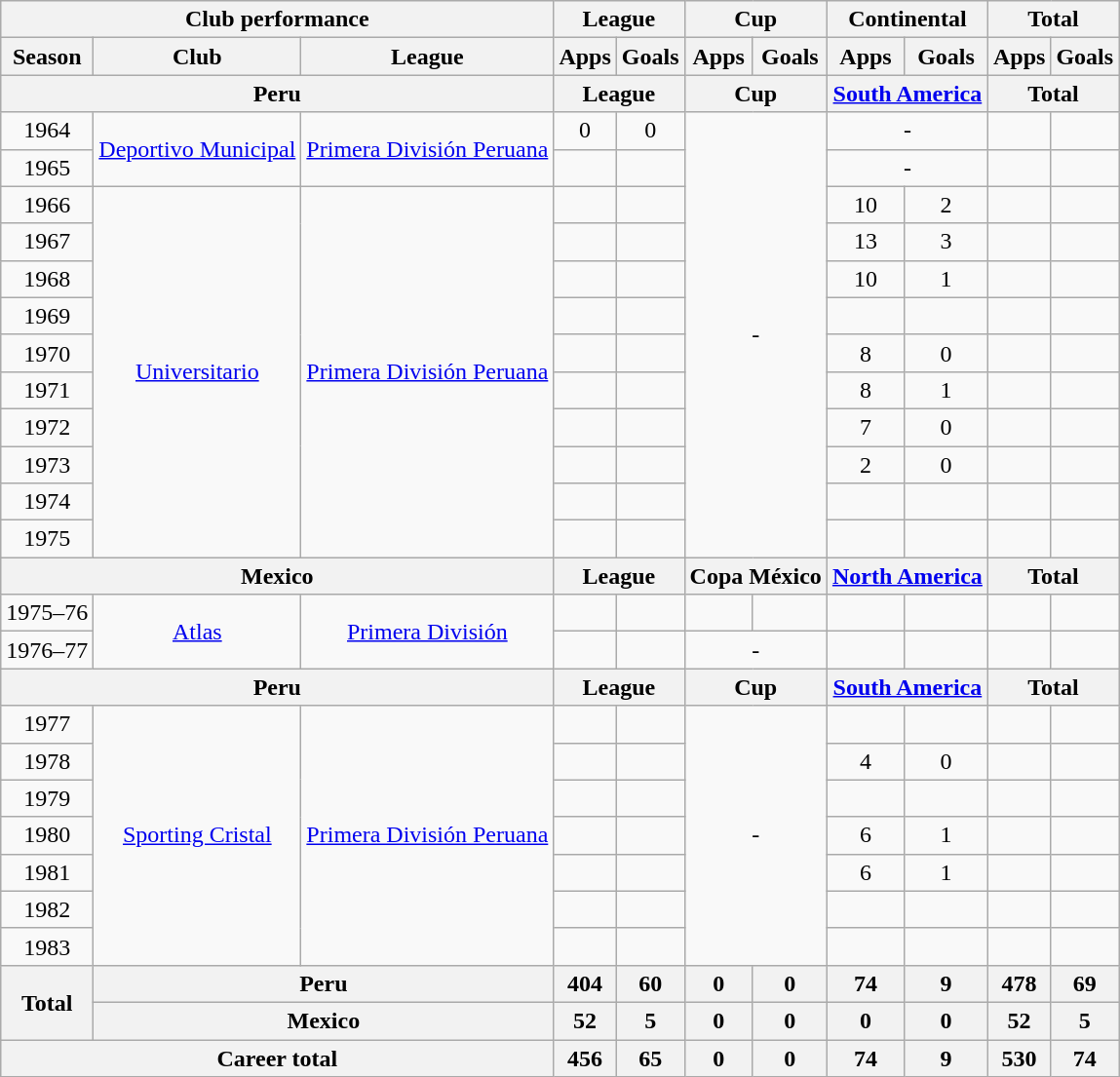<table class="wikitable" style="text-align:center">
<tr>
<th colspan=3>Club performance</th>
<th colspan=2>League</th>
<th colspan=2>Cup</th>
<th colspan=2>Continental</th>
<th colspan=2>Total</th>
</tr>
<tr>
<th>Season</th>
<th>Club</th>
<th>League</th>
<th>Apps</th>
<th>Goals</th>
<th>Apps</th>
<th>Goals</th>
<th>Apps</th>
<th>Goals</th>
<th>Apps</th>
<th>Goals</th>
</tr>
<tr>
<th colspan=3>Peru</th>
<th colspan=2>League</th>
<th colspan=2>Cup</th>
<th colspan=2><a href='#'>South America</a></th>
<th colspan=2>Total</th>
</tr>
<tr>
<td>1964</td>
<td rowspan=2><a href='#'>Deportivo Municipal</a></td>
<td rowspan=2><a href='#'>Primera División Peruana</a></td>
<td>0</td>
<td>0</td>
<td rowspan=12 colspan=2>-</td>
<td colspan=2>-</td>
<td></td>
<td></td>
</tr>
<tr>
<td>1965</td>
<td></td>
<td></td>
<td colspan=2>-</td>
<td></td>
<td></td>
</tr>
<tr>
<td>1966</td>
<td rowspan=10><a href='#'>Universitario</a></td>
<td rowspan=10><a href='#'>Primera División Peruana</a></td>
<td></td>
<td></td>
<td>10</td>
<td>2</td>
<td></td>
<td></td>
</tr>
<tr>
<td>1967</td>
<td></td>
<td></td>
<td>13</td>
<td>3</td>
<td></td>
<td></td>
</tr>
<tr>
<td>1968</td>
<td></td>
<td></td>
<td>10</td>
<td>1</td>
<td></td>
<td></td>
</tr>
<tr>
<td>1969</td>
<td></td>
<td></td>
<td></td>
<td></td>
<td></td>
<td></td>
</tr>
<tr>
<td>1970</td>
<td></td>
<td></td>
<td>8</td>
<td>0</td>
<td></td>
<td></td>
</tr>
<tr>
<td>1971</td>
<td></td>
<td></td>
<td>8</td>
<td>1</td>
<td></td>
<td></td>
</tr>
<tr>
<td>1972</td>
<td></td>
<td></td>
<td>7</td>
<td>0</td>
<td></td>
<td></td>
</tr>
<tr>
<td>1973</td>
<td></td>
<td></td>
<td>2</td>
<td>0</td>
<td></td>
<td></td>
</tr>
<tr>
<td>1974</td>
<td></td>
<td></td>
<td></td>
<td></td>
<td></td>
<td></td>
</tr>
<tr>
<td>1975</td>
<td></td>
<td></td>
<td></td>
<td></td>
<td></td>
<td></td>
</tr>
<tr>
<th colspan=3>Mexico</th>
<th colspan=2>League</th>
<th colspan=2>Copa México</th>
<th colspan=2><a href='#'>North America</a></th>
<th colspan=2>Total</th>
</tr>
<tr>
<td>1975–76</td>
<td rowspan=2><a href='#'>Atlas</a></td>
<td rowspan=2><a href='#'>Primera División</a></td>
<td></td>
<td></td>
<td></td>
<td></td>
<td></td>
<td></td>
<td></td>
<td></td>
</tr>
<tr>
<td>1976–77</td>
<td></td>
<td></td>
<td colspan=2>-</td>
<td></td>
<td></td>
<td></td>
<td></td>
</tr>
<tr>
<th colspan=3>Peru</th>
<th colspan=2>League</th>
<th colspan=2>Cup</th>
<th colspan=2><a href='#'>South America</a></th>
<th colspan=2>Total</th>
</tr>
<tr>
<td>1977</td>
<td rowspan=7><a href='#'>Sporting Cristal</a></td>
<td rowspan=7><a href='#'>Primera División Peruana</a></td>
<td></td>
<td></td>
<td rowspan=7 colspan=2>-</td>
<td></td>
<td></td>
<td></td>
<td></td>
</tr>
<tr>
<td>1978</td>
<td></td>
<td></td>
<td>4</td>
<td>0</td>
<td></td>
<td></td>
</tr>
<tr>
<td>1979</td>
<td></td>
<td></td>
<td></td>
<td></td>
<td></td>
<td></td>
</tr>
<tr>
<td>1980</td>
<td></td>
<td></td>
<td>6</td>
<td>1</td>
<td></td>
<td></td>
</tr>
<tr>
<td>1981</td>
<td></td>
<td></td>
<td>6</td>
<td>1</td>
<td></td>
<td></td>
</tr>
<tr>
<td>1982</td>
<td></td>
<td></td>
<td></td>
<td></td>
<td></td>
<td></td>
</tr>
<tr>
<td>1983</td>
<td></td>
<td></td>
<td></td>
<td></td>
<td></td>
<td></td>
</tr>
<tr>
<th rowspan=2>Total</th>
<th colspan=2>Peru</th>
<th>404</th>
<th>60</th>
<th>0</th>
<th>0</th>
<th>74</th>
<th>9</th>
<th>478</th>
<th>69</th>
</tr>
<tr>
<th colspan=2>Mexico</th>
<th>52</th>
<th>5</th>
<th>0</th>
<th>0</th>
<th>0</th>
<th>0</th>
<th>52</th>
<th>5</th>
</tr>
<tr>
<th colspan=3>Career total</th>
<th>456</th>
<th>65</th>
<th>0</th>
<th>0</th>
<th>74</th>
<th>9</th>
<th>530</th>
<th>74</th>
</tr>
</table>
